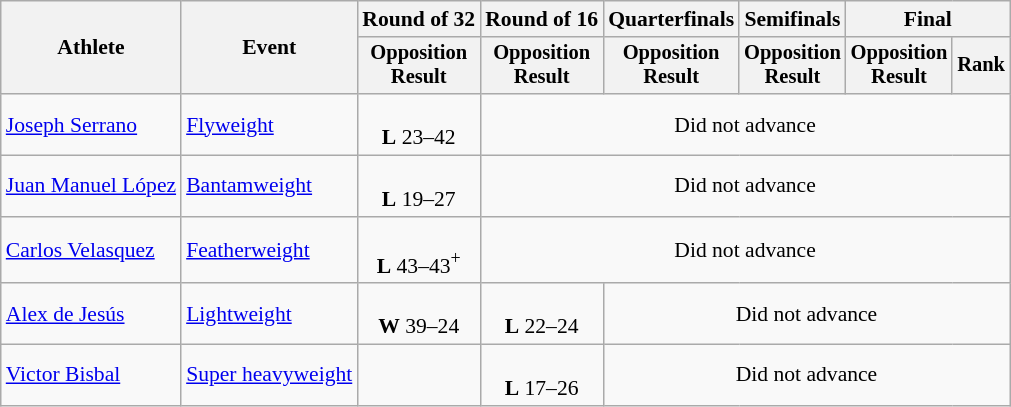<table class="wikitable" style="font-size:90%">
<tr>
<th rowspan="2">Athlete</th>
<th rowspan="2">Event</th>
<th>Round of 32</th>
<th>Round of 16</th>
<th>Quarterfinals</th>
<th>Semifinals</th>
<th colspan=2>Final</th>
</tr>
<tr style="font-size:95%">
<th>Opposition<br>Result</th>
<th>Opposition<br>Result</th>
<th>Opposition<br>Result</th>
<th>Opposition<br>Result</th>
<th>Opposition<br>Result</th>
<th>Rank</th>
</tr>
<tr align=center>
<td align=left><a href='#'>Joseph Serrano</a></td>
<td align=left><a href='#'>Flyweight</a></td>
<td><br><strong>L</strong> 23–42</td>
<td colspan=5>Did not advance</td>
</tr>
<tr align=center>
<td align=left><a href='#'>Juan Manuel López</a></td>
<td align=left><a href='#'>Bantamweight</a></td>
<td><br><strong>L</strong> 19–27</td>
<td colspan=5>Did not advance</td>
</tr>
<tr align=center>
<td align=left><a href='#'>Carlos Velasquez</a></td>
<td align=left><a href='#'>Featherweight</a></td>
<td><br><strong>L</strong> 43–43<sup>+</sup></td>
<td colspan=5>Did not advance</td>
</tr>
<tr align=center>
<td align=left><a href='#'>Alex de Jesús</a></td>
<td align=left><a href='#'>Lightweight</a></td>
<td><br><strong>W</strong> 39–24</td>
<td><br><strong>L</strong> 22–24</td>
<td colspan=4>Did not advance</td>
</tr>
<tr align=center>
<td align=left><a href='#'>Victor Bisbal</a></td>
<td align=left><a href='#'>Super heavyweight</a></td>
<td></td>
<td><br><strong>L</strong> 17–26</td>
<td colspan=4>Did not advance</td>
</tr>
</table>
